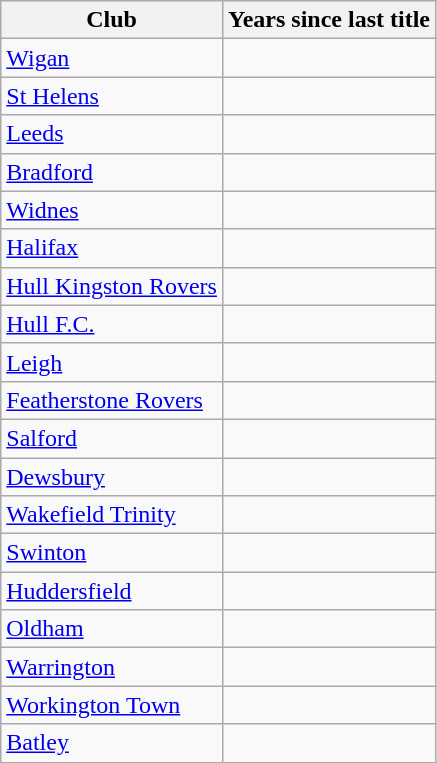<table class="wikitable">
<tr>
<th>Club</th>
<th>Years since last title</th>
</tr>
<tr>
<td> <a href='#'>Wigan</a></td>
<td></td>
</tr>
<tr>
<td> <a href='#'>St Helens</a></td>
<td></td>
</tr>
<tr>
<td> <a href='#'>Leeds</a></td>
<td></td>
</tr>
<tr>
<td> <a href='#'>Bradford</a></td>
<td></td>
</tr>
<tr>
<td> <a href='#'>Widnes</a></td>
<td></td>
</tr>
<tr>
<td> <a href='#'>Halifax</a></td>
<td></td>
</tr>
<tr>
<td> <a href='#'>Hull Kingston Rovers</a></td>
<td></td>
</tr>
<tr>
<td> <a href='#'>Hull F.C.</a></td>
<td></td>
</tr>
<tr>
<td> <a href='#'>Leigh</a></td>
<td></td>
</tr>
<tr>
<td> <a href='#'>Featherstone Rovers</a></td>
<td></td>
</tr>
<tr>
<td> <a href='#'>Salford</a></td>
<td></td>
</tr>
<tr>
<td> <a href='#'>Dewsbury</a></td>
<td></td>
</tr>
<tr>
<td> <a href='#'>Wakefield Trinity</a></td>
<td></td>
</tr>
<tr>
<td> <a href='#'>Swinton</a></td>
<td></td>
</tr>
<tr>
<td> <a href='#'>Huddersfield</a></td>
<td></td>
</tr>
<tr>
<td> <a href='#'>Oldham</a></td>
<td></td>
</tr>
<tr>
<td> <a href='#'>Warrington</a></td>
<td></td>
</tr>
<tr>
<td> <a href='#'>Workington Town</a></td>
<td></td>
</tr>
<tr>
<td> <a href='#'>Batley</a></td>
<td></td>
</tr>
</table>
